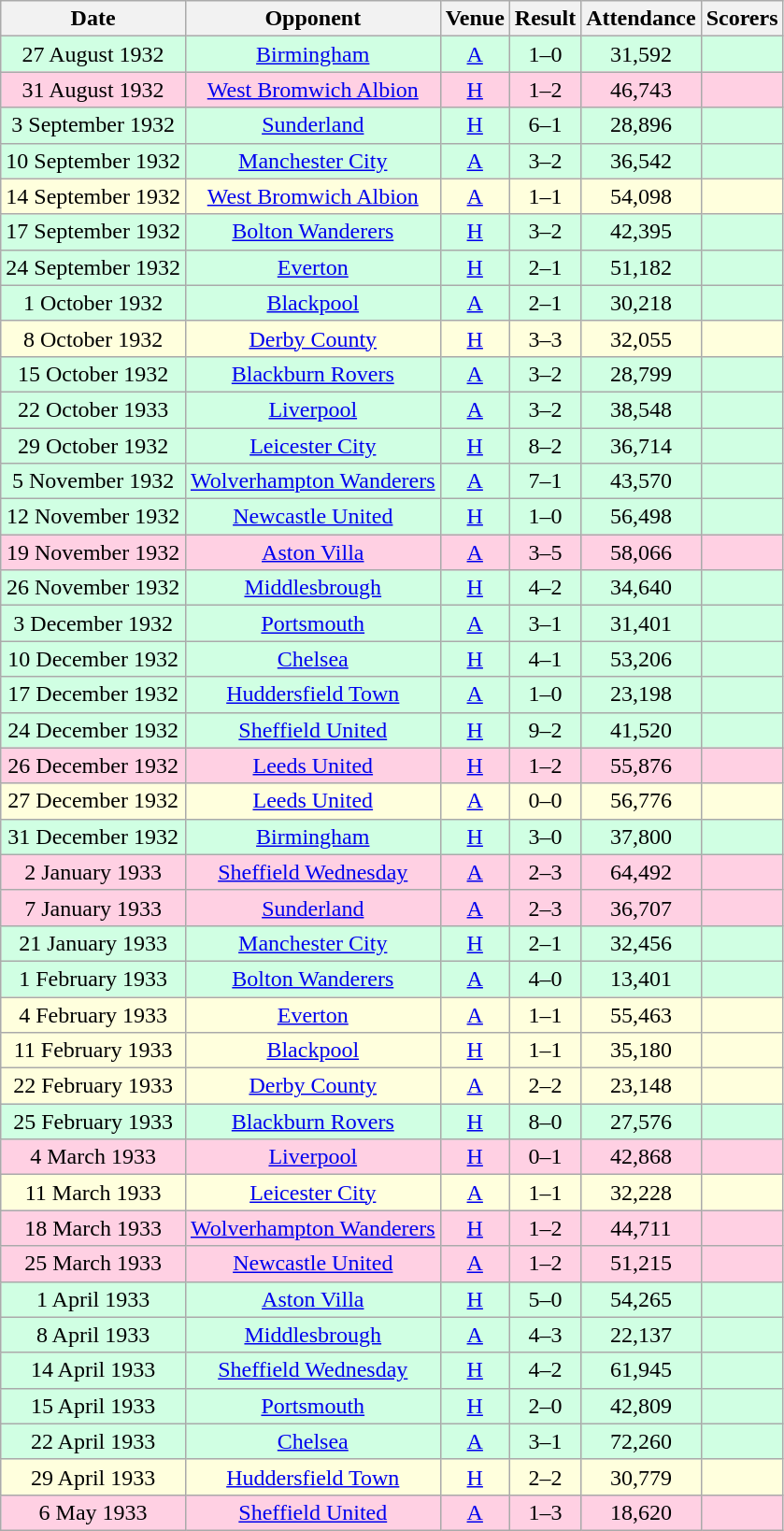<table class="wikitable sortable" style="text-align:center;">
<tr>
<th>Date</th>
<th>Opponent</th>
<th>Venue</th>
<th>Result</th>
<th>Attendance</th>
<th>Scorers</th>
</tr>
<tr style="background:#d0ffe3;">
<td>27 August 1932</td>
<td><a href='#'>Birmingham</a></td>
<td><a href='#'>A</a></td>
<td>1–0</td>
<td>31,592</td>
<td></td>
</tr>
<tr style="background:#ffd0e3;">
<td>31 August 1932</td>
<td><a href='#'>West Bromwich Albion</a></td>
<td><a href='#'>H</a></td>
<td>1–2</td>
<td>46,743</td>
<td></td>
</tr>
<tr style="background:#d0ffe3;">
<td>3 September 1932</td>
<td><a href='#'>Sunderland</a></td>
<td><a href='#'>H</a></td>
<td>6–1</td>
<td>28,896</td>
<td></td>
</tr>
<tr style="background:#d0ffe3;">
<td>10 September 1932</td>
<td><a href='#'>Manchester City</a></td>
<td><a href='#'>A</a></td>
<td>3–2</td>
<td>36,542</td>
<td></td>
</tr>
<tr style="background:#ffd;">
<td>14 September 1932</td>
<td><a href='#'>West Bromwich Albion</a></td>
<td><a href='#'>A</a></td>
<td>1–1</td>
<td>54,098</td>
<td></td>
</tr>
<tr style="background:#d0ffe3;">
<td>17 September 1932</td>
<td><a href='#'>Bolton Wanderers</a></td>
<td><a href='#'>H</a></td>
<td>3–2</td>
<td>42,395</td>
<td></td>
</tr>
<tr style="background:#d0ffe3;">
<td>24 September 1932</td>
<td><a href='#'>Everton</a></td>
<td><a href='#'>H</a></td>
<td>2–1</td>
<td>51,182</td>
<td></td>
</tr>
<tr style="background:#d0ffe3;">
<td>1 October 1932</td>
<td><a href='#'>Blackpool</a></td>
<td><a href='#'>A</a></td>
<td>2–1</td>
<td>30,218</td>
<td></td>
</tr>
<tr style="background:#ffd;">
<td>8 October 1932</td>
<td><a href='#'>Derby County</a></td>
<td><a href='#'>H</a></td>
<td>3–3</td>
<td>32,055</td>
<td></td>
</tr>
<tr style="background:#d0ffe3;">
<td>15 October 1932</td>
<td><a href='#'>Blackburn Rovers</a></td>
<td><a href='#'>A</a></td>
<td>3–2</td>
<td>28,799</td>
<td></td>
</tr>
<tr style="background:#d0ffe3;">
<td>22 October 1933</td>
<td><a href='#'>Liverpool</a></td>
<td><a href='#'>A</a></td>
<td>3–2</td>
<td>38,548</td>
<td></td>
</tr>
<tr style="background:#d0ffe3;">
<td>29 October 1932</td>
<td><a href='#'>Leicester City</a></td>
<td><a href='#'>H</a></td>
<td>8–2</td>
<td>36,714</td>
<td></td>
</tr>
<tr style="background:#d0ffe3;">
<td>5 November 1932</td>
<td><a href='#'>Wolverhampton Wanderers</a></td>
<td><a href='#'>A</a></td>
<td>7–1</td>
<td>43,570</td>
<td></td>
</tr>
<tr style="background:#d0ffe3;">
<td>12 November 1932</td>
<td><a href='#'>Newcastle United</a></td>
<td><a href='#'>H</a></td>
<td>1–0</td>
<td>56,498</td>
<td></td>
</tr>
<tr style="background:#ffd0e3;">
<td>19 November 1932</td>
<td><a href='#'>Aston Villa</a></td>
<td><a href='#'>A</a></td>
<td>3–5</td>
<td>58,066</td>
<td></td>
</tr>
<tr style="background:#d0ffe3;">
<td>26 November 1932</td>
<td><a href='#'>Middlesbrough</a></td>
<td><a href='#'>H</a></td>
<td>4–2</td>
<td>34,640</td>
<td></td>
</tr>
<tr style="background:#d0ffe3;">
<td>3 December 1932</td>
<td><a href='#'>Portsmouth</a></td>
<td><a href='#'>A</a></td>
<td>3–1</td>
<td>31,401</td>
<td></td>
</tr>
<tr style="background:#d0ffe3;">
<td>10 December 1932</td>
<td><a href='#'>Chelsea</a></td>
<td><a href='#'>H</a></td>
<td>4–1</td>
<td>53,206</td>
<td></td>
</tr>
<tr style="background:#d0ffe3;">
<td>17 December 1932</td>
<td><a href='#'>Huddersfield Town</a></td>
<td><a href='#'>A</a></td>
<td>1–0</td>
<td>23,198</td>
<td></td>
</tr>
<tr style="background:#d0ffe3;">
<td>24 December 1932</td>
<td><a href='#'>Sheffield United</a></td>
<td><a href='#'>H</a></td>
<td>9–2</td>
<td>41,520</td>
<td></td>
</tr>
<tr style="background:#ffd0e3;">
<td>26 December 1932</td>
<td><a href='#'>Leeds United</a></td>
<td><a href='#'>H</a></td>
<td>1–2</td>
<td>55,876</td>
<td></td>
</tr>
<tr style="background:#ffd;">
<td>27 December 1932</td>
<td><a href='#'>Leeds United</a></td>
<td><a href='#'>A</a></td>
<td>0–0</td>
<td>56,776</td>
<td></td>
</tr>
<tr style="background:#d0ffe3;">
<td>31 December 1932</td>
<td><a href='#'>Birmingham</a></td>
<td><a href='#'>H</a></td>
<td>3–0</td>
<td>37,800</td>
<td></td>
</tr>
<tr style="background:#ffd0e3;">
<td>2 January 1933</td>
<td><a href='#'>Sheffield Wednesday</a></td>
<td><a href='#'>A</a></td>
<td>2–3</td>
<td>64,492</td>
<td></td>
</tr>
<tr style="background:#ffd0e3;">
<td>7 January 1933</td>
<td><a href='#'>Sunderland</a></td>
<td><a href='#'>A</a></td>
<td>2–3</td>
<td>36,707</td>
<td></td>
</tr>
<tr style="background:#d0ffe3;">
<td>21 January 1933</td>
<td><a href='#'>Manchester City</a></td>
<td><a href='#'>H</a></td>
<td>2–1</td>
<td>32,456</td>
<td></td>
</tr>
<tr style="background:#d0ffe3;">
<td>1 February 1933</td>
<td><a href='#'>Bolton Wanderers</a></td>
<td><a href='#'>A</a></td>
<td>4–0</td>
<td>13,401</td>
<td></td>
</tr>
<tr style="background:#ffd;">
<td>4 February 1933</td>
<td><a href='#'>Everton</a></td>
<td><a href='#'>A</a></td>
<td>1–1</td>
<td>55,463</td>
<td></td>
</tr>
<tr style="background:#ffd;">
<td>11 February 1933</td>
<td><a href='#'>Blackpool</a></td>
<td><a href='#'>H</a></td>
<td>1–1</td>
<td>35,180</td>
<td></td>
</tr>
<tr style="background:#ffd;">
<td>22 February 1933</td>
<td><a href='#'>Derby County</a></td>
<td><a href='#'>A</a></td>
<td>2–2</td>
<td>23,148</td>
<td></td>
</tr>
<tr style="background:#d0ffe3;">
<td>25 February 1933</td>
<td><a href='#'>Blackburn Rovers</a></td>
<td><a href='#'>H</a></td>
<td>8–0</td>
<td>27,576</td>
<td></td>
</tr>
<tr style="background:#ffd0e3;">
<td>4 March 1933</td>
<td><a href='#'>Liverpool</a></td>
<td><a href='#'>H</a></td>
<td>0–1</td>
<td>42,868</td>
<td></td>
</tr>
<tr style="background:#ffd;">
<td>11 March 1933</td>
<td><a href='#'>Leicester City</a></td>
<td><a href='#'>A</a></td>
<td>1–1</td>
<td>32,228</td>
<td></td>
</tr>
<tr style="background:#ffd0e3;">
<td>18 March 1933</td>
<td><a href='#'>Wolverhampton Wanderers</a></td>
<td><a href='#'>H</a></td>
<td>1–2</td>
<td>44,711</td>
<td></td>
</tr>
<tr style="background:#ffd0e3;">
<td>25 March 1933</td>
<td><a href='#'>Newcastle United</a></td>
<td><a href='#'>A</a></td>
<td>1–2</td>
<td>51,215</td>
<td></td>
</tr>
<tr style="background:#d0ffe3;">
<td>1 April 1933</td>
<td><a href='#'>Aston Villa</a></td>
<td><a href='#'>H</a></td>
<td>5–0</td>
<td>54,265</td>
<td></td>
</tr>
<tr style="background:#d0ffe3;">
<td>8 April 1933</td>
<td><a href='#'>Middlesbrough</a></td>
<td><a href='#'>A</a></td>
<td>4–3</td>
<td>22,137</td>
<td></td>
</tr>
<tr style="background:#d0ffe3;">
<td>14 April 1933</td>
<td><a href='#'>Sheffield Wednesday</a></td>
<td><a href='#'>H</a></td>
<td>4–2</td>
<td>61,945</td>
<td></td>
</tr>
<tr style="background:#d0ffe3;">
<td>15 April 1933</td>
<td><a href='#'>Portsmouth</a></td>
<td><a href='#'>H</a></td>
<td>2–0</td>
<td>42,809</td>
<td></td>
</tr>
<tr style="background:#d0ffe3;">
<td>22 April 1933</td>
<td><a href='#'>Chelsea</a></td>
<td><a href='#'>A</a></td>
<td>3–1</td>
<td>72,260</td>
<td></td>
</tr>
<tr style="background:#ffd;">
<td>29 April 1933</td>
<td><a href='#'>Huddersfield Town</a></td>
<td><a href='#'>H</a></td>
<td>2–2</td>
<td>30,779</td>
<td></td>
</tr>
<tr style="background:#ffd0e3;">
<td>6 May 1933</td>
<td><a href='#'>Sheffield United</a></td>
<td><a href='#'>A</a></td>
<td>1–3</td>
<td>18,620</td>
<td></td>
</tr>
</table>
